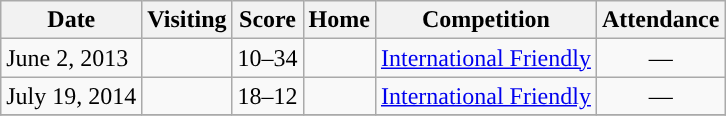<table class="wikitable">
<tr>
<th style="text-align:center; ">Date</th>
<th style="text-align:center; ">Visiting</th>
<th style="text-align:center; ">Score</th>
<th style="text-align:center; ">Home</th>
<th style="text-align:center; ">Competition</th>
<th style="text-align:center; ">Attendance</th>
</tr>
<tr>
<td>June 2, 2013</td>
<td></td>
<td>10–34</td>
<td><strong></strong></td>
<td><a href='#'>International Friendly</a></td>
<td style="text-align:center">—</td>
</tr>
<tr>
<td>July 19, 2014</td>
<td><strong></strong></td>
<td>18–12</td>
<td></td>
<td><a href='#'>International Friendly</a></td>
<td style="text-align:center">—</td>
</tr>
<tr>
</tr>
</table>
